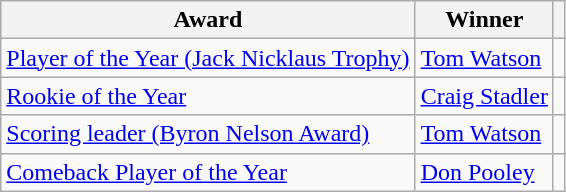<table class="wikitable">
<tr>
<th>Award</th>
<th>Winner</th>
<th></th>
</tr>
<tr>
<td><a href='#'>Player of the Year (Jack Nicklaus Trophy)</a></td>
<td> <a href='#'>Tom Watson</a></td>
<td></td>
</tr>
<tr>
<td><a href='#'>Rookie of the Year</a></td>
<td> <a href='#'>Craig Stadler</a></td>
<td></td>
</tr>
<tr>
<td><a href='#'>Scoring leader (Byron Nelson Award)</a></td>
<td> <a href='#'>Tom Watson</a></td>
<td></td>
</tr>
<tr>
<td><a href='#'>Comeback Player of the Year</a></td>
<td> <a href='#'>Don Pooley</a></td>
<td></td>
</tr>
</table>
